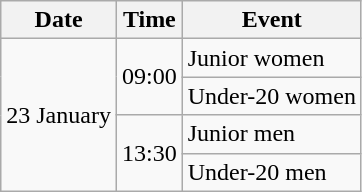<table class="wikitable">
<tr>
<th>Date</th>
<th>Time</th>
<th>Event</th>
</tr>
<tr>
<td rowspan="4">23 January</td>
<td rowspan="2">09:00</td>
<td>Junior women</td>
</tr>
<tr>
<td>Under-20 women</td>
</tr>
<tr>
<td rowspan="2">13:30</td>
<td>Junior men</td>
</tr>
<tr>
<td>Under-20 men</td>
</tr>
</table>
